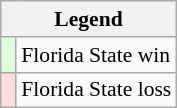<table class="wikitable" style="font-size:90%">
<tr>
<th colspan="2">Legend</th>
</tr>
<tr>
<td bgcolor=ddffdd> </td>
<td>Florida State win</td>
</tr>
<tr>
<td bgcolor=ffdddd> </td>
<td>Florida State loss</td>
</tr>
</table>
